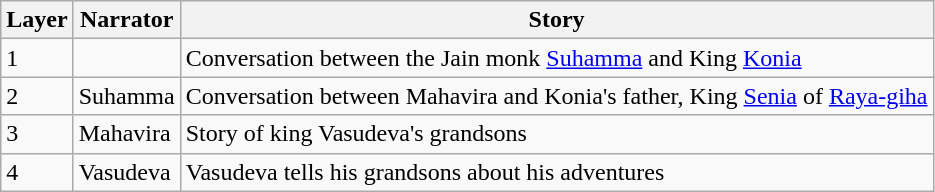<table class="wikitable">
<tr>
<th>Layer</th>
<th>Narrator</th>
<th>Story</th>
</tr>
<tr>
<td>1</td>
<td></td>
<td>Conversation between the Jain monk <a href='#'>Suhamma</a> and King <a href='#'>Konia</a></td>
</tr>
<tr>
<td>2</td>
<td>Suhamma</td>
<td>Conversation between Mahavira and Konia's father, King <a href='#'>Senia</a> of <a href='#'>Raya-giha</a></td>
</tr>
<tr>
<td>3</td>
<td>Mahavira</td>
<td>Story of king Vasudeva's grandsons</td>
</tr>
<tr>
<td>4</td>
<td>Vasudeva</td>
<td>Vasudeva tells his grandsons about his adventures</td>
</tr>
</table>
